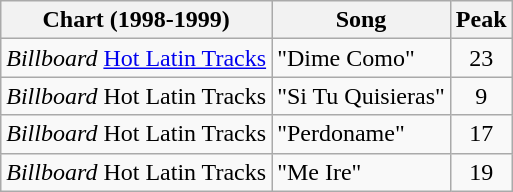<table class="wikitable">
<tr>
<th>Chart (1998-1999)</th>
<th>Song</th>
<th>Peak</th>
</tr>
<tr>
<td><em>Billboard</em> <a href='#'>Hot Latin Tracks</a></td>
<td>"Dime Como"</td>
<td align="center">23</td>
</tr>
<tr>
<td><em>Billboard</em> Hot Latin Tracks</td>
<td>"Si Tu Quisieras"</td>
<td align="center">9</td>
</tr>
<tr>
<td><em>Billboard</em> Hot Latin Tracks</td>
<td>"Perdoname"</td>
<td align="center">17</td>
</tr>
<tr>
<td><em>Billboard</em> Hot Latin Tracks</td>
<td>"Me Ire"</td>
<td align="center">19</td>
</tr>
</table>
